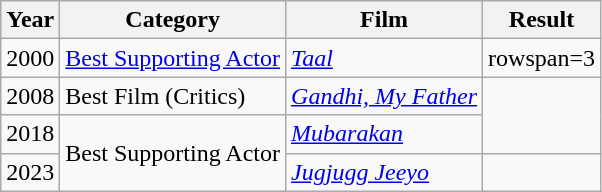<table class="wikitable sortable">
<tr>
<th>Year</th>
<th>Category</th>
<th>Film</th>
<th>Result</th>
</tr>
<tr>
<td>2000</td>
<td><a href='#'>Best Supporting Actor</a></td>
<td><em><a href='#'>Taal</a></em></td>
<td>rowspan=3 </td>
</tr>
<tr>
<td>2008</td>
<td>Best Film (Critics)</td>
<td><em><a href='#'>Gandhi, My Father</a></em></td>
</tr>
<tr>
<td>2018</td>
<td rowspan="2">Best Supporting Actor</td>
<td><em><a href='#'>Mubarakan</a></em></td>
</tr>
<tr>
<td>2023</td>
<td><em><a href='#'>Jugjugg Jeeyo</a></em></td>
<td></td>
</tr>
</table>
